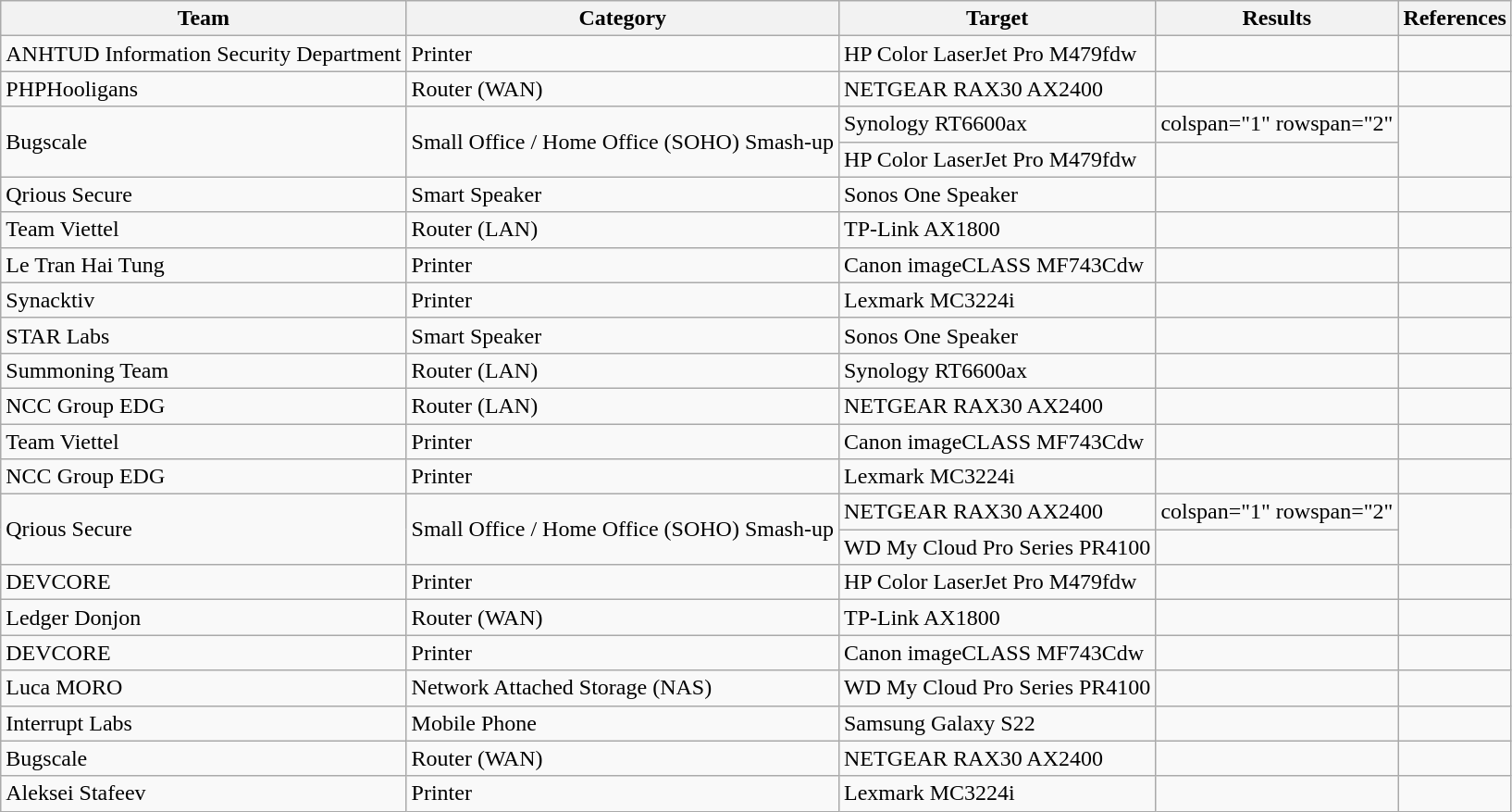<table class="wikitable mw-collapsible">
<tr>
<th>Team</th>
<th>Category</th>
<th>Target</th>
<th>Results</th>
<th>References</th>
</tr>
<tr>
<td>ANHTUD Information Security Department</td>
<td>Printer</td>
<td>HP Color LaserJet Pro M479fdw</td>
<td></td>
<td></td>
</tr>
<tr>
<td>PHPHooligans</td>
<td>Router (WAN)</td>
<td>NETGEAR RAX30 AX2400</td>
<td></td>
<td></td>
</tr>
<tr>
<td colspan="1" rowspan="2">Bugscale</td>
<td colspan="1" rowspan="2">Small Office / Home Office (SOHO) Smash-up</td>
<td>Synology RT6600ax</td>
<td>colspan="1" rowspan="2" </td>
<td rowspan="2"></td>
</tr>
<tr>
<td>HP Color LaserJet Pro M479fdw</td>
</tr>
<tr>
<td>Qrious Secure</td>
<td>Smart Speaker</td>
<td>Sonos One Speaker</td>
<td></td>
<td></td>
</tr>
<tr>
<td>Team Viettel</td>
<td>Router (LAN)</td>
<td>TP-Link AX1800</td>
<td></td>
<td></td>
</tr>
<tr>
<td>Le Tran Hai Tung</td>
<td>Printer</td>
<td>Canon imageCLASS MF743Cdw</td>
<td></td>
<td></td>
</tr>
<tr>
<td>Synacktiv</td>
<td>Printer</td>
<td>Lexmark MC3224i</td>
<td></td>
<td></td>
</tr>
<tr>
<td>STAR Labs</td>
<td>Smart Speaker</td>
<td>Sonos One Speaker</td>
<td></td>
<td></td>
</tr>
<tr>
<td>Summoning Team</td>
<td>Router (LAN)</td>
<td>Synology RT6600ax</td>
<td></td>
<td></td>
</tr>
<tr>
<td>NCC Group EDG</td>
<td>Router (LAN)</td>
<td>NETGEAR RAX30 AX2400</td>
<td></td>
<td></td>
</tr>
<tr>
<td>Team Viettel</td>
<td>Printer</td>
<td>Canon imageCLASS MF743Cdw</td>
<td></td>
<td></td>
</tr>
<tr>
<td>NCC Group EDG</td>
<td>Printer</td>
<td>Lexmark MC3224i</td>
<td></td>
<td></td>
</tr>
<tr>
<td colspan="1" rowspan="2">Qrious Secure</td>
<td colspan="1" rowspan="2">Small Office / Home Office (SOHO) Smash-up</td>
<td>NETGEAR RAX30 AX2400</td>
<td>colspan="1" rowspan="2" </td>
<td rowspan="2"></td>
</tr>
<tr>
<td>WD My Cloud Pro Series PR4100</td>
</tr>
<tr>
<td>DEVCORE</td>
<td>Printer</td>
<td>HP Color LaserJet Pro M479fdw</td>
<td></td>
<td></td>
</tr>
<tr>
<td>Ledger Donjon</td>
<td>Router (WAN)</td>
<td>TP-Link AX1800</td>
<td></td>
<td></td>
</tr>
<tr>
<td>DEVCORE</td>
<td>Printer</td>
<td>Canon imageCLASS MF743Cdw</td>
<td></td>
<td></td>
</tr>
<tr>
<td>Luca MORO</td>
<td>Network Attached Storage (NAS)</td>
<td>WD My Cloud Pro Series PR4100</td>
<td></td>
<td></td>
</tr>
<tr>
<td>Interrupt Labs</td>
<td>Mobile Phone</td>
<td>Samsung Galaxy S22</td>
<td></td>
<td></td>
</tr>
<tr>
<td>Bugscale</td>
<td>Router (WAN)</td>
<td>NETGEAR RAX30 AX2400</td>
<td></td>
<td></td>
</tr>
<tr>
<td>Aleksei Stafeev</td>
<td>Printer</td>
<td>Lexmark MC3224i</td>
<td></td>
<td></td>
</tr>
</table>
